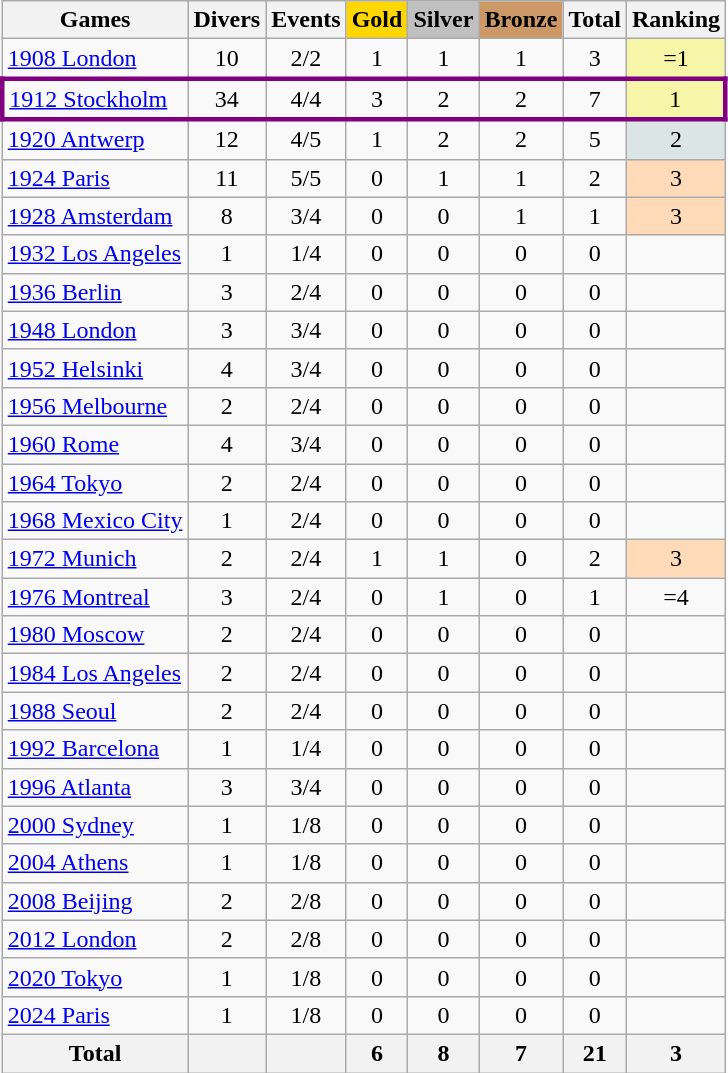<table class="wikitable sortable" style="text-align:center">
<tr>
<th>Games</th>
<th>Divers</th>
<th>Events</th>
<th style="background-color:gold;">Gold</th>
<th style="background-color:silver;">Silver</th>
<th style="background-color:#c96;">Bronze</th>
<th>Total</th>
<th>Ranking</th>
</tr>
<tr>
<td align=left><a href='#'>1908 London</a></td>
<td>10</td>
<td>2/2</td>
<td>1</td>
<td>1</td>
<td>1</td>
<td>3</td>
<td bgcolor=F7F6A8>=1</td>
</tr>
<tr align=center style="border: 3px solid purple">
<td align=left><a href='#'>1912 Stockholm</a></td>
<td>34</td>
<td>4/4</td>
<td>3</td>
<td>2</td>
<td>2</td>
<td>7</td>
<td bgcolor=F7F6A8>1</td>
</tr>
<tr>
<td align=left><a href='#'>1920 Antwerp</a></td>
<td>12</td>
<td>4/5</td>
<td>1</td>
<td>2</td>
<td>2</td>
<td>5</td>
<td bgcolor=dce5e5>2</td>
</tr>
<tr>
<td align=left><a href='#'>1924 Paris</a></td>
<td>11</td>
<td>5/5</td>
<td>0</td>
<td>1</td>
<td>1</td>
<td>2</td>
<td bgcolor=ffdab9>3</td>
</tr>
<tr>
<td align=left><a href='#'>1928 Amsterdam</a></td>
<td>8</td>
<td>3/4</td>
<td>0</td>
<td>0</td>
<td>1</td>
<td>1</td>
<td bgcolor=ffdab9>3</td>
</tr>
<tr>
<td align=left><a href='#'>1932 Los Angeles</a></td>
<td>1</td>
<td>1/4</td>
<td>0</td>
<td>0</td>
<td>0</td>
<td>0</td>
<td></td>
</tr>
<tr>
<td align=left><a href='#'>1936 Berlin</a></td>
<td>3</td>
<td>2/4</td>
<td>0</td>
<td>0</td>
<td>0</td>
<td>0</td>
<td></td>
</tr>
<tr>
<td align=left><a href='#'>1948 London</a></td>
<td>3</td>
<td>3/4</td>
<td>0</td>
<td>0</td>
<td>0</td>
<td>0</td>
<td></td>
</tr>
<tr>
<td align=left><a href='#'>1952 Helsinki</a></td>
<td>4</td>
<td>3/4</td>
<td>0</td>
<td>0</td>
<td>0</td>
<td>0</td>
<td></td>
</tr>
<tr>
<td align=left><a href='#'>1956 Melbourne</a></td>
<td>2</td>
<td>2/4</td>
<td>0</td>
<td>0</td>
<td>0</td>
<td>0</td>
<td></td>
</tr>
<tr>
<td align=left><a href='#'>1960 Rome</a></td>
<td>4</td>
<td>3/4</td>
<td>0</td>
<td>0</td>
<td>0</td>
<td>0</td>
<td></td>
</tr>
<tr>
<td align=left><a href='#'>1964 Tokyo</a></td>
<td>2</td>
<td>2/4</td>
<td>0</td>
<td>0</td>
<td>0</td>
<td>0</td>
<td></td>
</tr>
<tr>
<td align=left><a href='#'>1968 Mexico City</a></td>
<td>1</td>
<td>2/4</td>
<td>0</td>
<td>0</td>
<td>0</td>
<td>0</td>
<td></td>
</tr>
<tr>
<td align=left><a href='#'>1972 Munich</a></td>
<td>2</td>
<td>2/4</td>
<td>1</td>
<td>1</td>
<td>0</td>
<td>2</td>
<td bgcolor=ffdab9>3</td>
</tr>
<tr>
<td align=left><a href='#'>1976 Montreal</a></td>
<td>3</td>
<td>2/4</td>
<td>0</td>
<td>1</td>
<td>0</td>
<td>1</td>
<td>=4</td>
</tr>
<tr>
<td align=left><a href='#'>1980 Moscow</a></td>
<td>2</td>
<td>2/4</td>
<td>0</td>
<td>0</td>
<td>0</td>
<td>0</td>
<td></td>
</tr>
<tr>
<td align=left><a href='#'>1984 Los Angeles</a></td>
<td>2</td>
<td>2/4</td>
<td>0</td>
<td>0</td>
<td>0</td>
<td>0</td>
<td></td>
</tr>
<tr>
<td align=left><a href='#'>1988 Seoul</a></td>
<td>2</td>
<td>2/4</td>
<td>0</td>
<td>0</td>
<td>0</td>
<td>0</td>
<td></td>
</tr>
<tr>
<td align=left><a href='#'>1992 Barcelona</a></td>
<td>1</td>
<td>1/4</td>
<td>0</td>
<td>0</td>
<td>0</td>
<td>0</td>
<td></td>
</tr>
<tr>
<td align=left><a href='#'>1996 Atlanta</a></td>
<td>3</td>
<td>3/4</td>
<td>0</td>
<td>0</td>
<td>0</td>
<td>0</td>
<td></td>
</tr>
<tr>
<td align=left><a href='#'>2000 Sydney</a></td>
<td>1</td>
<td>1/8</td>
<td>0</td>
<td>0</td>
<td>0</td>
<td>0</td>
<td></td>
</tr>
<tr>
<td align=left><a href='#'>2004 Athens</a></td>
<td>1</td>
<td>1/8</td>
<td>0</td>
<td>0</td>
<td>0</td>
<td>0</td>
<td></td>
</tr>
<tr>
<td align=left><a href='#'>2008 Beijing</a></td>
<td>2</td>
<td>2/8</td>
<td>0</td>
<td>0</td>
<td>0</td>
<td>0</td>
<td></td>
</tr>
<tr>
<td align=left><a href='#'>2012 London</a></td>
<td>2</td>
<td>2/8</td>
<td>0</td>
<td>0</td>
<td>0</td>
<td>0</td>
<td></td>
</tr>
<tr>
<td align=left><a href='#'>2020 Tokyo</a></td>
<td>1</td>
<td>1/8</td>
<td>0</td>
<td>0</td>
<td>0</td>
<td>0</td>
<td></td>
</tr>
<tr>
<td align=left><a href='#'>2024 Paris</a></td>
<td>1</td>
<td>1/8</td>
<td>0</td>
<td>0</td>
<td>0</td>
<td>0</td>
<td></td>
</tr>
<tr>
<th>Total</th>
<th></th>
<th></th>
<th>6</th>
<th>8</th>
<th>7</th>
<th>21</th>
<th>3</th>
</tr>
</table>
